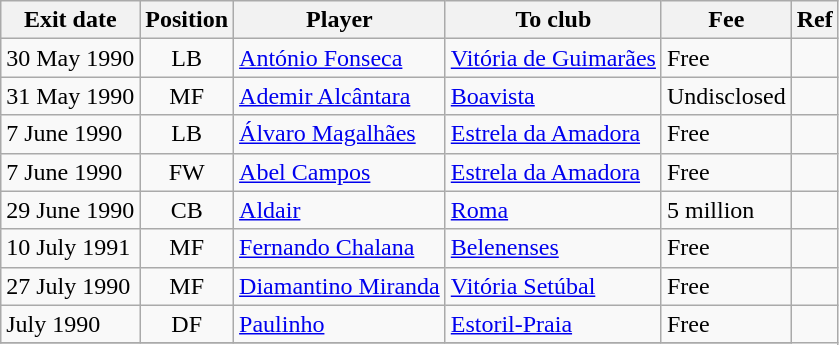<table class="wikitable">
<tr>
<th>Exit date</th>
<th>Position</th>
<th>Player</th>
<th>To club</th>
<th>Fee</th>
<th>Ref</th>
</tr>
<tr>
<td>30 May 1990</td>
<td style="text-align:center;">LB</td>
<td style="text-align:left;"><a href='#'>António Fonseca</a></td>
<td style="text-align:left;"><a href='#'>Vitória de Guimarães</a></td>
<td>Free</td>
<td></td>
</tr>
<tr>
<td>31 May 1990</td>
<td style="text-align:center;">MF</td>
<td style="text-align:left;"><a href='#'>Ademir Alcântara</a></td>
<td style="text-align:left;"><a href='#'>Boavista</a></td>
<td>Undisclosed</td>
<td></td>
</tr>
<tr>
<td>7 June 1990</td>
<td style="text-align:center;">LB</td>
<td style="text-align:left;"><a href='#'>Álvaro Magalhães</a></td>
<td style="text-align:left;"><a href='#'>Estrela da Amadora</a></td>
<td>Free</td>
<td></td>
</tr>
<tr>
<td>7 June 1990</td>
<td style="text-align:center;">FW</td>
<td style="text-align:left;"><a href='#'>Abel Campos</a></td>
<td style="text-align:left;"><a href='#'>Estrela da Amadora</a></td>
<td>Free</td>
<td></td>
</tr>
<tr>
<td>29 June 1990</td>
<td style="text-align:center;">CB</td>
<td style="text-align:left;"><a href='#'>Aldair</a></td>
<td style="text-align:left;"><a href='#'>Roma</a></td>
<td>5 million</td>
<td></td>
</tr>
<tr>
<td>10 July 1991</td>
<td style="text-align:center;">MF</td>
<td style="text-align:left;"><a href='#'>Fernando Chalana</a></td>
<td style="text-align:left;"><a href='#'>Belenenses</a></td>
<td>Free</td>
<td></td>
</tr>
<tr>
<td>27 July 1990</td>
<td style="text-align:center;">MF</td>
<td style="text-align:left;"><a href='#'>Diamantino Miranda</a></td>
<td style="text-align:left;"><a href='#'>Vitória Setúbal</a></td>
<td>Free</td>
<td></td>
</tr>
<tr>
<td>July 1990</td>
<td style="text-align:center;">DF</td>
<td style="text-align:left;"><a href='#'>Paulinho</a></td>
<td style="text-align:left;"><a href='#'>Estoril-Praia</a></td>
<td>Free</td>
</tr>
<tr>
</tr>
</table>
